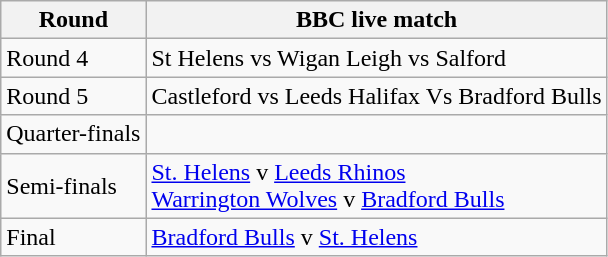<table class="wikitable">
<tr>
<th>Round</th>
<th>BBC live match</th>
</tr>
<tr>
<td>Round 4</td>
<td>St Helens vs Wigan Leigh vs Salford</td>
</tr>
<tr>
<td>Round 5</td>
<td>Castleford vs Leeds Halifax Vs Bradford Bulls</td>
</tr>
<tr>
<td>Quarter-finals<br></td>
<td></td>
</tr>
<tr>
<td>Semi-finals</td>
<td><a href='#'>St. Helens</a> v <a href='#'>Leeds Rhinos</a><br><a href='#'>Warrington Wolves</a> v <a href='#'>Bradford Bulls</a></td>
</tr>
<tr>
<td>Final</td>
<td><a href='#'>Bradford Bulls</a> v <a href='#'>St. Helens</a></td>
</tr>
</table>
